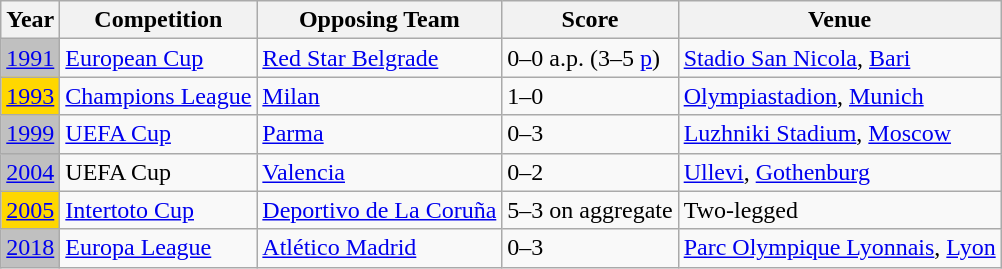<table class="wikitable">
<tr>
<th>Year</th>
<th>Competition</th>
<th>Opposing Team</th>
<th>Score</th>
<th>Venue</th>
</tr>
<tr>
<td bgcolor=Silver><a href='#'>1991</a></td>
<td><a href='#'>European Cup</a></td>
<td> <a href='#'>Red Star Belgrade</a></td>
<td>0–0 a.p. (3–5 <a href='#'>p</a>)</td>
<td> <a href='#'>Stadio San Nicola</a>, <a href='#'>Bari</a></td>
</tr>
<tr>
<td bgcolor=Gold><a href='#'>1993</a></td>
<td><a href='#'>Champions League</a></td>
<td> <a href='#'>Milan</a></td>
<td>1–0</td>
<td> <a href='#'>Olympiastadion</a>, <a href='#'>Munich</a></td>
</tr>
<tr>
<td bgcolor=Silver><a href='#'>1999</a></td>
<td><a href='#'>UEFA Cup</a></td>
<td> <a href='#'>Parma</a></td>
<td>0–3</td>
<td> <a href='#'>Luzhniki Stadium</a>, <a href='#'>Moscow</a></td>
</tr>
<tr>
<td bgcolor=Silver><a href='#'>2004</a></td>
<td>UEFA Cup</td>
<td> <a href='#'>Valencia</a></td>
<td>0–2</td>
<td> <a href='#'>Ullevi</a>, <a href='#'>Gothenburg</a></td>
</tr>
<tr>
<td bgcolor=Gold><a href='#'>2005</a></td>
<td><a href='#'>Intertoto Cup</a></td>
<td> <a href='#'>Deportivo de La Coruña</a></td>
<td>5–3 on aggregate</td>
<td>Two-legged</td>
</tr>
<tr>
<td bgcolor=Silver><a href='#'>2018</a></td>
<td><a href='#'>Europa League</a></td>
<td> <a href='#'>Atlético Madrid</a></td>
<td>0–3</td>
<td> <a href='#'>Parc Olympique Lyonnais</a>, <a href='#'>Lyon</a></td>
</tr>
</table>
